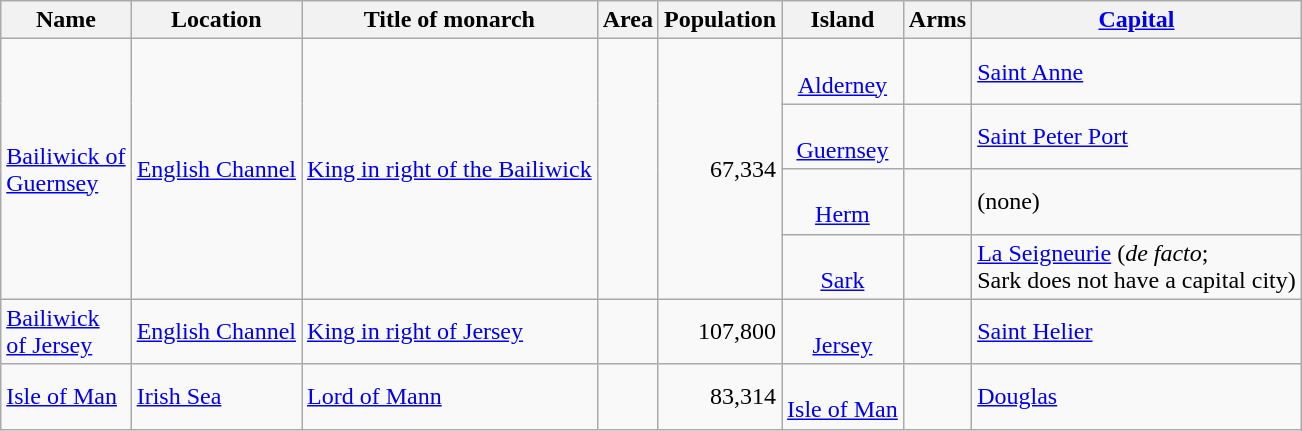<table class="wikitable">
<tr>
<th>Name</th>
<th>Location</th>
<th>Title of monarch</th>
<th>Area</th>
<th>Population</th>
<th>Island</th>
<th>Arms</th>
<th><a href='#'>Capital</a></th>
</tr>
<tr>
<td rowspan="4"><a href='#'>Bailiwick of<br>Guernsey</a></td>
<td rowspan="4"><a href='#'>English Channel</a></td>
<td rowspan="4"><a href='#'>King in right of the Bailiwick</a></td>
<td rowspan="4"></td>
<td rowspan="4" style="text-align: right;">67,334</td>
<td align="center"><br><a href='#'>Alderney</a></td>
<td></td>
<td><a href='#'>Saint Anne</a></td>
</tr>
<tr>
<td align="center"><br><a href='#'>Guernsey</a></td>
<td></td>
<td><a href='#'>Saint Peter Port</a></td>
</tr>
<tr>
<td align="center"><br><a href='#'>Herm</a></td>
<td></td>
<td>(none)</td>
</tr>
<tr>
<td align="center"><br><a href='#'>Sark</a></td>
<td></td>
<td><a href='#'>La Seigneurie</a> (<em>de facto</em>;<br>Sark does not have a capital city)</td>
</tr>
<tr>
<td><a href='#'>Bailiwick<br>of Jersey</a></td>
<td><a href='#'>English Channel</a></td>
<td><a href='#'>King in right of Jersey</a></td>
<td></td>
<td style="text-align: right;">107,800</td>
<td align="center"><br><a href='#'>Jersey</a></td>
<td></td>
<td><a href='#'>Saint Helier</a></td>
</tr>
<tr>
<td><a href='#'>Isle of Man</a></td>
<td><a href='#'>Irish Sea</a></td>
<td><a href='#'>Lord of Mann</a></td>
<td></td>
<td style="text-align: right;">83,314</td>
<td align="center"><br><a href='#'>Isle of Man</a></td>
<td></td>
<td><a href='#'>Douglas</a></td>
</tr>
</table>
